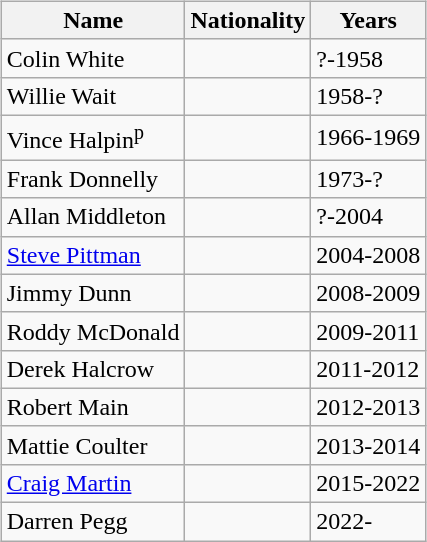<table>
<tr>
<td width="10"> </td>
<td valign="top"><br><table class="wikitable" style="text-align: center">
<tr>
<th>Name</th>
<th>Nationality</th>
<th>Years</th>
</tr>
<tr>
<td align=left>Colin White</td>
<td></td>
<td align=left>?-1958</td>
</tr>
<tr>
<td align=left>Willie Wait</td>
<td></td>
<td align=left>1958-?</td>
</tr>
<tr>
<td align=left>Vince Halpin<sup>p</sup></td>
<td></td>
<td align=left>1966-1969</td>
</tr>
<tr>
<td align=left>Frank Donnelly</td>
<td></td>
<td align=left>1973-?</td>
</tr>
<tr>
<td align=left>Allan Middleton</td>
<td></td>
<td align=left>?-2004</td>
</tr>
<tr>
<td align=left><a href='#'>Steve Pittman</a></td>
<td></td>
<td align=left>2004-2008</td>
</tr>
<tr>
<td align=left>Jimmy Dunn</td>
<td></td>
<td align=left>2008-2009</td>
</tr>
<tr>
<td align=left>Roddy McDonald</td>
<td></td>
<td align=left>2009-2011</td>
</tr>
<tr>
<td align=left>Derek Halcrow</td>
<td></td>
<td align=left>2011-2012</td>
</tr>
<tr>
<td align=left>Robert Main</td>
<td></td>
<td align=left>2012-2013</td>
</tr>
<tr>
<td align=left>Mattie Coulter</td>
<td></td>
<td align=left>2013-2014</td>
</tr>
<tr>
<td align=left><a href='#'>Craig Martin</a></td>
<td></td>
<td align=left>2015-2022</td>
</tr>
<tr>
<td align=left>Darren Pegg</td>
<td></td>
<td align=left>2022-</td>
</tr>
</table>
</td>
</tr>
</table>
